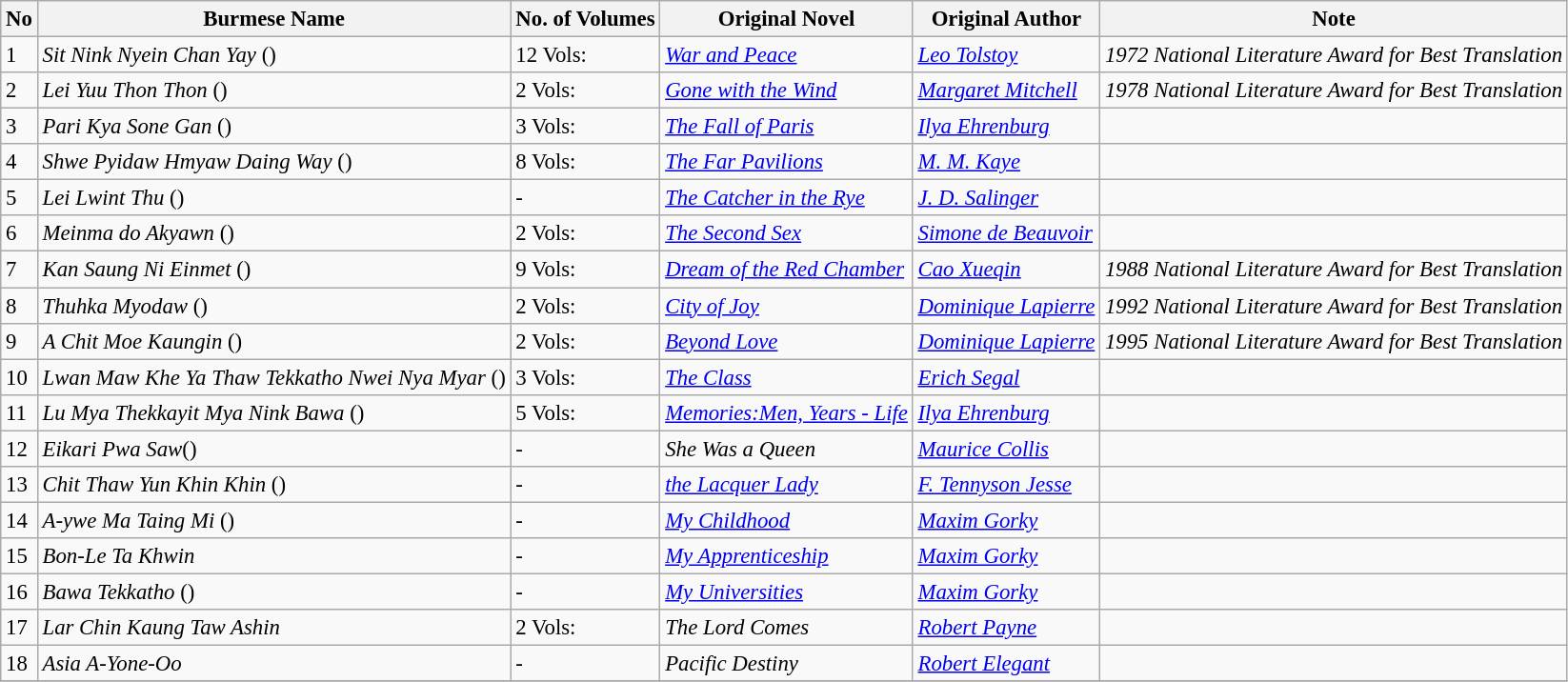<table class="wikitable" style="font-size: 95%;">
<tr>
<th>No</th>
<th>Burmese Name</th>
<th>No. of Volumes</th>
<th>Original Novel</th>
<th>Original Author</th>
<th>Note</th>
</tr>
<tr>
<td>1</td>
<td><em>Sit Nink Nyein Chan Yay</em> ()</td>
<td>12 Vols:</td>
<td><em><a href='#'>War and Peace</a></em></td>
<td><em><a href='#'>Leo Tolstoy</a></em></td>
<td><em>1972</em> <em>National Literature Award for Best Translation</em></td>
</tr>
<tr>
<td>2</td>
<td><em>Lei Yuu Thon Thon</em> ()</td>
<td>2 Vols:</td>
<td><em><a href='#'>Gone with the Wind</a></em></td>
<td><em><a href='#'>Margaret Mitchell</a></em></td>
<td><em>1978</em> <em>National Literature Award for Best Translation</em></td>
</tr>
<tr>
<td>3</td>
<td><em>Pari Kya Sone Gan</em> ()</td>
<td>3 Vols:</td>
<td><em><a href='#'>The Fall of Paris</a></em></td>
<td><em><a href='#'>Ilya Ehrenburg</a></em></td>
<td></td>
</tr>
<tr>
<td>4</td>
<td><em>Shwe Pyidaw Hmyaw Daing Way</em> ()</td>
<td>8 Vols:</td>
<td><em><a href='#'>The Far Pavilions</a></em></td>
<td><em><a href='#'>M. M. Kaye</a></em></td>
<td></td>
</tr>
<tr>
<td>5</td>
<td><em>Lei Lwint Thu</em> ()</td>
<td>-</td>
<td><em><a href='#'>The Catcher in the Rye</a></em></td>
<td><em><a href='#'>J. D. Salinger</a></em></td>
<td></td>
</tr>
<tr>
<td>6</td>
<td><em>Meinma do Akyawn</em> ()</td>
<td>2 Vols:</td>
<td><em><a href='#'>The Second Sex</a></em></td>
<td><em><a href='#'>Simone de Beauvoir</a></em></td>
<td></td>
</tr>
<tr>
<td>7</td>
<td><em>Kan Saung Ni Einmet</em> ()</td>
<td>9 Vols:</td>
<td><em><a href='#'>Dream of the Red Chamber</a></em></td>
<td><em><a href='#'>Cao Xueqin</a></em></td>
<td><em>1988</em> <em>National Literature Award for Best Translation</em></td>
</tr>
<tr>
<td>8</td>
<td><em>Thuhka Myodaw</em> ()</td>
<td>2 Vols:</td>
<td><em><a href='#'>City of Joy</a></em></td>
<td><em><a href='#'>Dominique Lapierre</a></em></td>
<td><em>1992</em> <em>National Literature Award for Best Translation</em></td>
</tr>
<tr>
<td>9</td>
<td><em>A Chit Moe Kaungin</em> ()</td>
<td>2 Vols:</td>
<td><em><a href='#'>Beyond Love</a></em></td>
<td><em><a href='#'>Dominique Lapierre</a></em></td>
<td><em>1995</em> <em>National Literature Award for Best Translation</em></td>
</tr>
<tr>
<td>10</td>
<td><em>Lwan Maw Khe Ya Thaw Tekkatho Nwei Nya Myar</em> ()</td>
<td>3 Vols:</td>
<td><em><a href='#'>The Class</a></em></td>
<td><em><a href='#'>Erich Segal</a></em></td>
<td></td>
</tr>
<tr>
<td>11</td>
<td><em>Lu Mya Thekkayit Mya Nink Bawa</em> ()</td>
<td>5 Vols:</td>
<td><em><a href='#'>Memories:Men, Years - Life</a></em></td>
<td><em><a href='#'>Ilya Ehrenburg</a></em></td>
<td></td>
</tr>
<tr>
<td>12</td>
<td><em>Eikari Pwa Saw</em>()</td>
<td>-</td>
<td><em>She Was a Queen</em></td>
<td><em><a href='#'>Maurice Collis</a></em></td>
<td></td>
</tr>
<tr>
<td>13</td>
<td><em>Chit Thaw Yun Khin Khin</em> ()</td>
<td>-</td>
<td><em><a href='#'>the Lacquer Lady</a></em></td>
<td><em><a href='#'>F. Tennyson Jesse</a></em></td>
<td></td>
</tr>
<tr>
<td>14</td>
<td><em>A-ywe Ma Taing Mi</em> ()</td>
<td>-</td>
<td><em><a href='#'>My Childhood</a></em></td>
<td><em><a href='#'>Maxim Gorky</a></em></td>
<td></td>
</tr>
<tr>
<td>15</td>
<td><em>Bon-Le Ta Khwin</em></td>
<td>-</td>
<td><em><a href='#'>My Apprenticeship</a></em></td>
<td><em><a href='#'>Maxim Gorky</a></em></td>
<td></td>
</tr>
<tr>
<td>16</td>
<td><em>Bawa Tekkatho</em> ()</td>
<td>-</td>
<td><em><a href='#'>My Universities</a></em></td>
<td><em><a href='#'>Maxim Gorky</a></em></td>
<td></td>
</tr>
<tr>
<td>17</td>
<td><em>Lar Chin Kaung Taw Ashin</em></td>
<td>2 Vols:</td>
<td><em>The Lord Comes</em></td>
<td><em><a href='#'>Robert Payne</a></em></td>
<td></td>
</tr>
<tr>
<td>18</td>
<td><em>Asia A-Yone-Oo</em></td>
<td>-</td>
<td><em>Pacific Destiny</em></td>
<td><em><a href='#'>Robert Elegant</a></em></td>
<td></td>
</tr>
<tr>
</tr>
</table>
